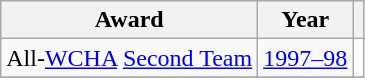<table class="wikitable">
<tr>
<th>Award</th>
<th>Year</th>
<th></th>
</tr>
<tr>
<td>All-<a href='#'>WCHA</a> <a href='#'>Second Team</a></td>
<td><a href='#'>1997–98</a></td>
<td></td>
</tr>
<tr>
</tr>
</table>
